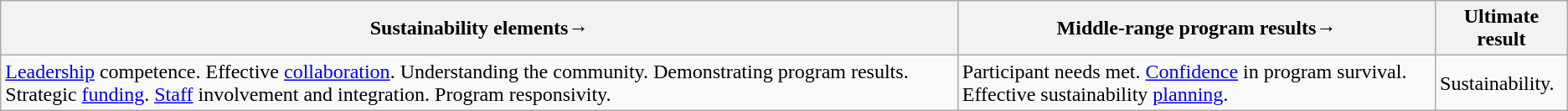<table class="wikitable sortable mw-collapsible mw-collapsed wiki-table">
<tr>
<th><strong>Sustainability elements</strong>→</th>
<th><strong>Middle-range program results</strong>→</th>
<th><strong>Ultimate result</strong></th>
</tr>
<tr>
<td><a href='#'>Leadership</a> competence. Effective <a href='#'>collaboration</a>. Understanding the community. Demonstrating program results. Strategic <a href='#'>funding</a>. <a href='#'>Staff</a> involvement and integration. Program responsivity.</td>
<td>Participant needs met. <a href='#'>Confidence</a> in program survival. Effective sustainability <a href='#'>planning</a>.</td>
<td>Sustainability.</td>
</tr>
</table>
